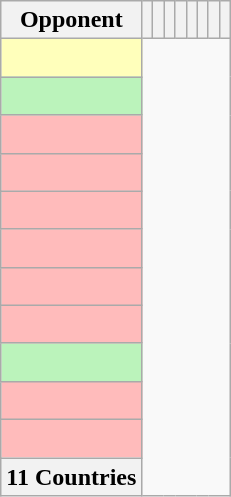<table class="sortable wikitable plainrowheaders" style="text-align:center">
<tr>
<th>Opponent</th>
<th></th>
<th></th>
<th></th>
<th></th>
<th></th>
<th></th>
<th></th>
<th></th>
</tr>
<tr bgcolor="#FFFFBB">
<td style="text-align:left;"><br></td>
</tr>
<tr bgcolor="#BBF3BB">
<td style="text-align:left;"><br></td>
</tr>
<tr bgcolor="#FFBBBB">
<td style="text-align:left;"><br></td>
</tr>
<tr bgcolor="#FFBBBB">
<td style="text-align:left;"><br></td>
</tr>
<tr bgcolor="#FFBBBB">
<td style="text-align:left;"><br></td>
</tr>
<tr bgcolor="#FFBBBB">
<td style="text-align:left;"><br></td>
</tr>
<tr bgcolor="#FFBBBB">
<td style="text-align:left;"><br></td>
</tr>
<tr bgcolor="#FFBBBB">
<td style="text-align:left;"><br></td>
</tr>
<tr bgcolor="#BBF3BB">
<td style="text-align:left;"><br></td>
</tr>
<tr bgcolor="#FFBBBB">
<td style="text-align:left;"><br></td>
</tr>
<tr bgcolor="#FFBBBB">
<td style="text-align:left;"><br></td>
</tr>
<tr class="sortbottom">
<th>11 Countries<br></th>
</tr>
</table>
